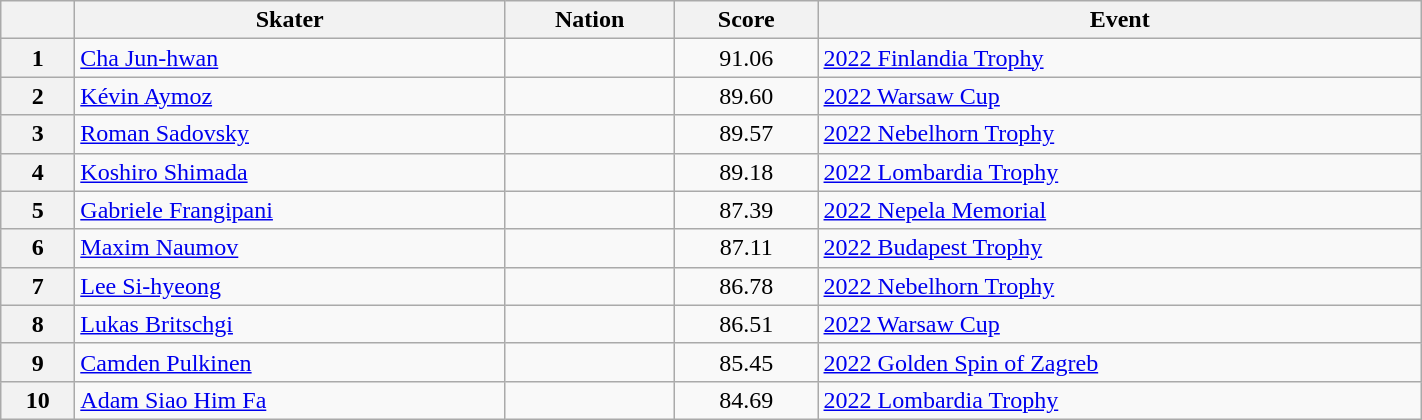<table class="wikitable sortable" style="text-align:left; width:75%">
<tr>
<th scope="col"></th>
<th scope="col">Skater</th>
<th scope="col">Nation</th>
<th scope="col">Score</th>
<th scope="col">Event</th>
</tr>
<tr>
<th scope="row">1</th>
<td><a href='#'>Cha Jun-hwan</a></td>
<td></td>
<td style="text-align:center;">91.06</td>
<td><a href='#'>2022 Finlandia Trophy</a></td>
</tr>
<tr>
<th scope="row">2</th>
<td><a href='#'>Kévin Aymoz</a></td>
<td></td>
<td style="text-align:center;">89.60</td>
<td><a href='#'>2022 Warsaw Cup</a></td>
</tr>
<tr>
<th scope="row">3</th>
<td><a href='#'>Roman Sadovsky</a></td>
<td></td>
<td style="text-align:center;">89.57</td>
<td><a href='#'>2022 Nebelhorn Trophy</a></td>
</tr>
<tr>
<th scope="row">4</th>
<td><a href='#'>Koshiro Shimada</a></td>
<td></td>
<td style="text-align:center;">89.18</td>
<td><a href='#'>2022 Lombardia Trophy</a></td>
</tr>
<tr>
<th scope="row">5</th>
<td><a href='#'>Gabriele Frangipani</a></td>
<td></td>
<td style="text-align:center;">87.39</td>
<td><a href='#'>2022 Nepela Memorial</a></td>
</tr>
<tr>
<th scope="row">6</th>
<td><a href='#'>Maxim Naumov</a></td>
<td></td>
<td style="text-align:center;">87.11</td>
<td><a href='#'>2022 Budapest Trophy</a></td>
</tr>
<tr>
<th scope="row">7</th>
<td><a href='#'>Lee Si-hyeong</a></td>
<td></td>
<td style="text-align:center;">86.78</td>
<td><a href='#'>2022 Nebelhorn Trophy</a></td>
</tr>
<tr>
<th scope="row">8</th>
<td><a href='#'>Lukas Britschgi</a></td>
<td></td>
<td style="text-align:center;">86.51</td>
<td><a href='#'>2022 Warsaw Cup</a></td>
</tr>
<tr>
<th scope="row">9</th>
<td><a href='#'>Camden Pulkinen</a></td>
<td></td>
<td style="text-align:center;">85.45</td>
<td><a href='#'>2022 Golden Spin of Zagreb</a></td>
</tr>
<tr>
<th scope="row">10</th>
<td><a href='#'>Adam Siao Him Fa</a></td>
<td></td>
<td style="text-align:center;">84.69</td>
<td><a href='#'>2022 Lombardia Trophy</a></td>
</tr>
</table>
